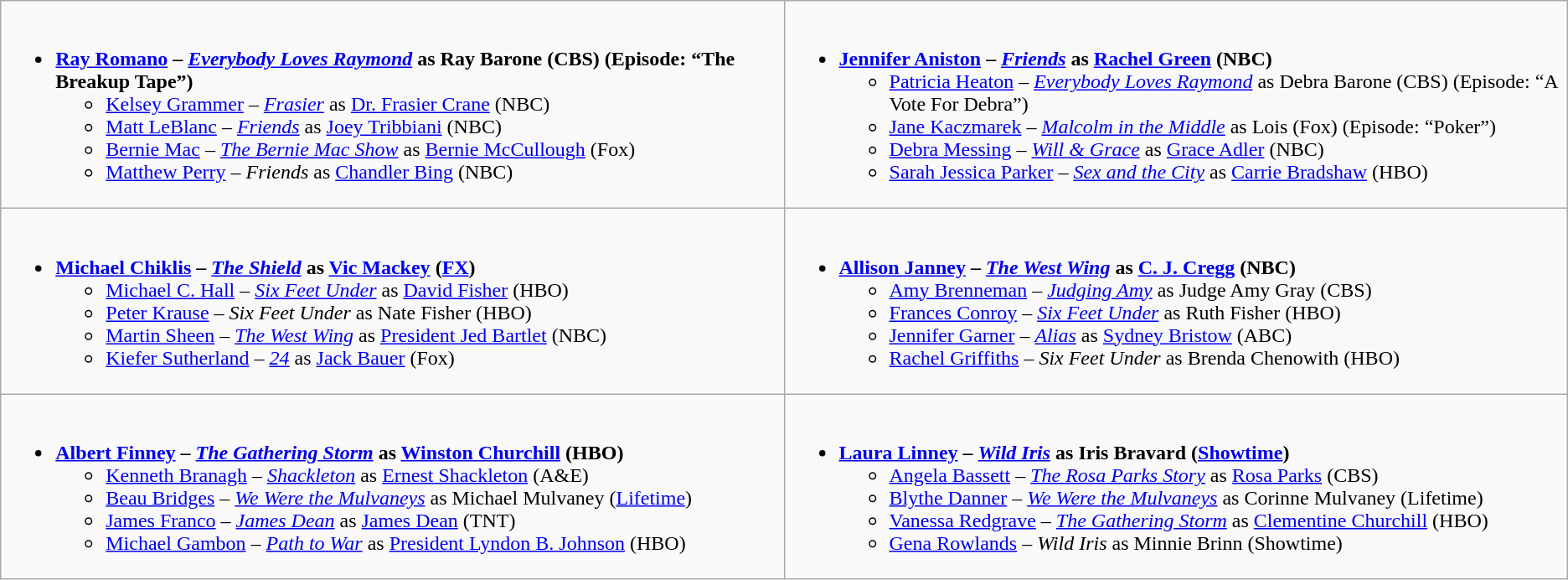<table class="wikitable">
<tr>
<td style="vertical-align:top;" width="50%"><br><ul><li><strong><a href='#'>Ray Romano</a> – <em><a href='#'>Everybody Loves Raymond</a></em> as Ray Barone (CBS) (Episode: “The Breakup Tape”)</strong><ul><li><a href='#'>Kelsey Grammer</a> – <em><a href='#'>Frasier</a></em> as <a href='#'>Dr. Frasier Crane</a> (NBC)</li><li><a href='#'>Matt LeBlanc</a> – <em><a href='#'>Friends</a></em> as <a href='#'>Joey Tribbiani</a> (NBC)</li><li><a href='#'>Bernie Mac</a> – <em><a href='#'>The Bernie Mac Show</a></em> as <a href='#'>Bernie McCullough</a> (Fox)</li><li><a href='#'>Matthew Perry</a> – <em>Friends</em> as <a href='#'>Chandler Bing</a> (NBC)</li></ul></li></ul></td>
<td style="vertical-align:top;" width="50%"><br><ul><li><strong><a href='#'>Jennifer Aniston</a> – <em><a href='#'>Friends</a></em> as <a href='#'>Rachel Green</a> (NBC)</strong><ul><li><a href='#'>Patricia Heaton</a> – <em><a href='#'>Everybody Loves Raymond</a></em> as Debra Barone (CBS) (Episode: “A Vote For Debra”)</li><li><a href='#'>Jane Kaczmarek</a> – <em><a href='#'>Malcolm in the Middle</a></em> as Lois (Fox) (Episode: “Poker”)</li><li><a href='#'>Debra Messing</a> – <em><a href='#'>Will & Grace</a></em> as <a href='#'>Grace Adler</a> (NBC)</li><li><a href='#'>Sarah Jessica Parker</a> – <em><a href='#'>Sex and the City</a></em> as <a href='#'>Carrie Bradshaw</a> (HBO)</li></ul></li></ul></td>
</tr>
<tr>
<td style="vertical-align:top;" width="50%"><br><ul><li><strong><a href='#'>Michael Chiklis</a> – <em><a href='#'>The Shield</a></em> as <a href='#'>Vic Mackey</a> (<a href='#'>FX</a>)</strong><ul><li><a href='#'>Michael C. Hall</a> – <em><a href='#'>Six Feet Under</a></em> as <a href='#'>David Fisher</a> (HBO)</li><li><a href='#'>Peter Krause</a> – <em>Six Feet Under</em> as Nate Fisher (HBO)</li><li><a href='#'>Martin Sheen</a> – <em><a href='#'>The West Wing</a></em> as <a href='#'>President Jed Bartlet</a> (NBC)</li><li><a href='#'>Kiefer Sutherland</a> – <em><a href='#'>24</a></em> as <a href='#'>Jack Bauer</a> (Fox)</li></ul></li></ul></td>
<td style="vertical-align:top;" width="50%"><br><ul><li><strong><a href='#'>Allison Janney</a> – <em><a href='#'>The West Wing</a></em> as <a href='#'>C. J. Cregg</a> (NBC)</strong><ul><li><a href='#'>Amy Brenneman</a> – <em><a href='#'>Judging Amy</a></em> as Judge Amy Gray (CBS)</li><li><a href='#'>Frances Conroy</a> – <em><a href='#'>Six Feet Under</a></em> as Ruth Fisher (HBO)</li><li><a href='#'>Jennifer Garner</a> – <em><a href='#'>Alias</a></em> as <a href='#'>Sydney Bristow</a> (ABC)</li><li><a href='#'>Rachel Griffiths</a> – <em>Six Feet Under</em> as Brenda Chenowith (HBO)</li></ul></li></ul></td>
</tr>
<tr>
<td style="vertical-align:top;" width="50%"><br><ul><li><strong><a href='#'>Albert Finney</a> – <em><a href='#'>The Gathering Storm</a></em> as <a href='#'>Winston Churchill</a> (HBO)</strong><ul><li><a href='#'>Kenneth Branagh</a> – <em><a href='#'>Shackleton</a></em> as <a href='#'>Ernest Shackleton</a> (A&E)</li><li><a href='#'>Beau Bridges</a> – <em><a href='#'>We Were the Mulvaneys</a></em> as Michael Mulvaney (<a href='#'>Lifetime</a>)</li><li><a href='#'>James Franco</a> – <em><a href='#'>James Dean</a></em> as <a href='#'>James Dean</a> (TNT)</li><li><a href='#'>Michael Gambon</a> – <em><a href='#'>Path to War</a></em> as <a href='#'>President Lyndon B. Johnson</a> (HBO)</li></ul></li></ul></td>
<td style="vertical-align:top;" width="50%"><br><ul><li><strong><a href='#'>Laura Linney</a> – <em><a href='#'>Wild Iris</a></em> as Iris Bravard (<a href='#'>Showtime</a>)</strong><ul><li><a href='#'>Angela Bassett</a> – <em><a href='#'>The Rosa Parks Story</a></em> as <a href='#'>Rosa Parks</a> (CBS)</li><li><a href='#'>Blythe Danner</a> – <em><a href='#'>We Were the Mulvaneys</a></em> as Corinne Mulvaney (Lifetime)</li><li><a href='#'>Vanessa Redgrave</a> – <em><a href='#'>The Gathering Storm</a></em> as <a href='#'>Clementine Churchill</a> (HBO)</li><li><a href='#'>Gena Rowlands</a> – <em>Wild Iris</em> as Minnie Brinn (Showtime)</li></ul></li></ul></td>
</tr>
</table>
